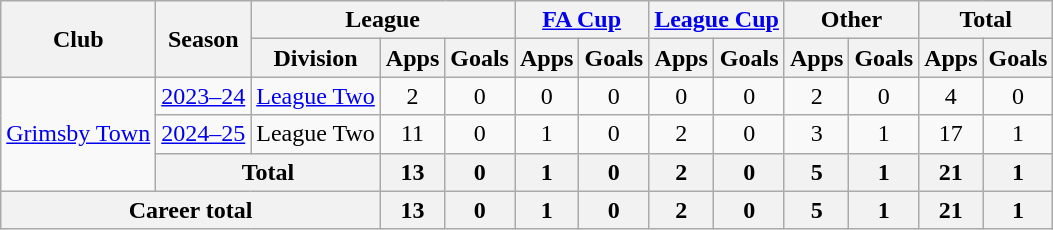<table class="wikitable" style="text-align: center">
<tr>
<th rowspan="2">Club</th>
<th rowspan="2">Season</th>
<th colspan="3">League</th>
<th colspan="2"><a href='#'>FA Cup</a></th>
<th colspan="2"><a href='#'>League Cup</a></th>
<th colspan="2">Other</th>
<th colspan="2">Total</th>
</tr>
<tr>
<th>Division</th>
<th>Apps</th>
<th>Goals</th>
<th>Apps</th>
<th>Goals</th>
<th>Apps</th>
<th>Goals</th>
<th>Apps</th>
<th>Goals</th>
<th>Apps</th>
<th>Goals</th>
</tr>
<tr>
<td rowspan="3"><a href='#'>Grimsby Town</a></td>
<td><a href='#'>2023–24</a></td>
<td><a href='#'>League Two</a></td>
<td>2</td>
<td>0</td>
<td>0</td>
<td>0</td>
<td>0</td>
<td>0</td>
<td>2</td>
<td>0</td>
<td>4</td>
<td>0</td>
</tr>
<tr>
<td><a href='#'>2024–25</a></td>
<td>League Two</td>
<td>11</td>
<td>0</td>
<td>1</td>
<td>0</td>
<td>2</td>
<td>0</td>
<td>3</td>
<td>1</td>
<td>17</td>
<td>1</td>
</tr>
<tr>
<th colspan="2">Total</th>
<th>13</th>
<th>0</th>
<th>1</th>
<th>0</th>
<th>2</th>
<th>0</th>
<th>5</th>
<th>1</th>
<th>21</th>
<th>1</th>
</tr>
<tr>
<th colspan="3">Career total</th>
<th>13</th>
<th>0</th>
<th>1</th>
<th>0</th>
<th>2</th>
<th>0</th>
<th>5</th>
<th>1</th>
<th>21</th>
<th>1</th>
</tr>
</table>
